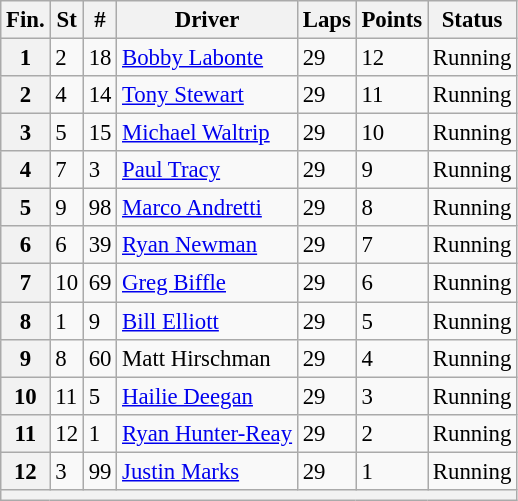<table class="wikitable" style="font-size:95%">
<tr>
<th>Fin.</th>
<th>St</th>
<th>#</th>
<th>Driver</th>
<th>Laps</th>
<th>Points</th>
<th>Status</th>
</tr>
<tr>
<th>1</th>
<td>2</td>
<td>18</td>
<td><a href='#'>Bobby Labonte</a></td>
<td>29</td>
<td>12</td>
<td>Running</td>
</tr>
<tr>
<th>2</th>
<td>4</td>
<td>14</td>
<td><a href='#'>Tony Stewart</a></td>
<td>29</td>
<td>11</td>
<td>Running</td>
</tr>
<tr>
<th>3</th>
<td>5</td>
<td>15</td>
<td><a href='#'>Michael Waltrip</a></td>
<td>29</td>
<td>10</td>
<td>Running</td>
</tr>
<tr>
<th>4</th>
<td>7</td>
<td>3</td>
<td><a href='#'>Paul Tracy</a></td>
<td>29</td>
<td>9</td>
<td>Running</td>
</tr>
<tr>
<th>5</th>
<td>9</td>
<td>98</td>
<td><a href='#'>Marco Andretti</a></td>
<td>29</td>
<td>8</td>
<td>Running</td>
</tr>
<tr>
<th>6</th>
<td>6</td>
<td>39</td>
<td><a href='#'>Ryan Newman</a></td>
<td>29</td>
<td>7</td>
<td>Running</td>
</tr>
<tr>
<th>7</th>
<td>10</td>
<td>69</td>
<td><a href='#'>Greg Biffle</a></td>
<td>29</td>
<td>6</td>
<td>Running</td>
</tr>
<tr>
<th>8</th>
<td>1</td>
<td>9</td>
<td><a href='#'>Bill Elliott</a></td>
<td>29</td>
<td>5</td>
<td>Running</td>
</tr>
<tr>
<th>9</th>
<td>8</td>
<td>60</td>
<td>Matt Hirschman</td>
<td>29</td>
<td>4</td>
<td>Running</td>
</tr>
<tr>
<th>10</th>
<td>11</td>
<td>5</td>
<td><a href='#'>Hailie Deegan</a></td>
<td>29</td>
<td>3</td>
<td>Running</td>
</tr>
<tr>
<th>11</th>
<td>12</td>
<td>1</td>
<td><a href='#'>Ryan Hunter-Reay</a></td>
<td>29</td>
<td>2</td>
<td>Running</td>
</tr>
<tr>
<th>12</th>
<td>3</td>
<td>99</td>
<td><a href='#'>Justin Marks</a></td>
<td>29</td>
<td>1</td>
<td>Running</td>
</tr>
<tr>
<th colspan="9"></th>
</tr>
</table>
